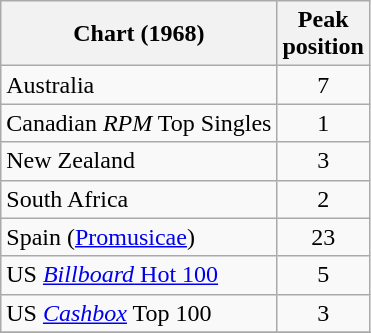<table class="wikitable sortable">
<tr>
<th>Chart (1968)</th>
<th>Peak <br>position</th>
</tr>
<tr>
<td>Australia</td>
<td align="center">7</td>
</tr>
<tr>
<td>Canadian <em>RPM</em> Top Singles</td>
<td align="center">1</td>
</tr>
<tr>
<td>New Zealand</td>
<td align="center">3</td>
</tr>
<tr>
<td>South Africa</td>
<td align="center">2</td>
</tr>
<tr>
<td>Spain (<a href='#'>Promusicae</a>)</td>
<td align="center">23</td>
</tr>
<tr>
<td>US <a href='#'><em>Billboard</em> Hot 100</a></td>
<td align="center">5</td>
</tr>
<tr>
<td>US <em><a href='#'>Cashbox</a></em> Top 100</td>
<td align="center">3</td>
</tr>
<tr>
</tr>
</table>
